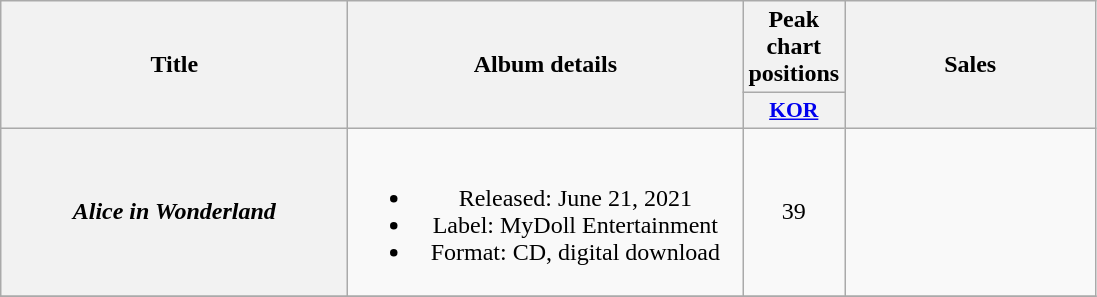<table class="wikitable plainrowheaders" style="text-align:center;">
<tr>
<th rowspan="2" scope="col" style="width:14em;">Title</th>
<th rowspan="2" scope="col" style="width:16em;">Album details</th>
<th scope="col">Peak chart positions</th>
<th rowspan="2" scope="col" style="width:10em;">Sales</th>
</tr>
<tr>
<th scope="col" style="width:2.2em;font-size:90%;"><a href='#'>KOR</a><br></th>
</tr>
<tr>
<th scope="row"><em>Alice in Wonderland</em></th>
<td><br><ul><li>Released: June 21, 2021</li><li>Label: MyDoll Entertainment</li><li>Format: CD, digital download</li></ul></td>
<td>39</td>
<td></td>
</tr>
<tr>
</tr>
</table>
